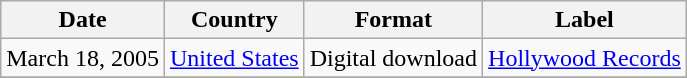<table class="wikitable" border="1">
<tr>
<th>Date</th>
<th>Country</th>
<th>Format</th>
<th>Label</th>
</tr>
<tr>
<td>March 18, 2005</td>
<td><a href='#'>United States</a></td>
<td rowspan="1">Digital download</td>
<td rowspan="1"><a href='#'>Hollywood Records</a></td>
</tr>
<tr>
</tr>
</table>
